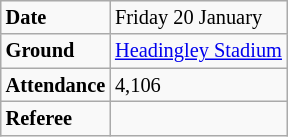<table class="wikitable" style="font-size:85%;">
<tr>
<td><strong>Date</strong></td>
<td>Friday 20 January</td>
</tr>
<tr>
<td><strong>Ground</strong></td>
<td><a href='#'>Headingley Stadium</a></td>
</tr>
<tr>
<td><strong>Attendance</strong></td>
<td>4,106</td>
</tr>
<tr>
<td><strong>Referee</strong></td>
<td></td>
</tr>
</table>
